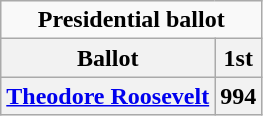<table class="wikitable" style="text-align:center">
<tr>
<td colspan="2"><strong>Presidential ballot</strong></td>
</tr>
<tr>
<th>Ballot</th>
<th>1st</th>
</tr>
<tr>
<th><a href='#'>Theodore Roosevelt</a></th>
<th>994</th>
</tr>
</table>
